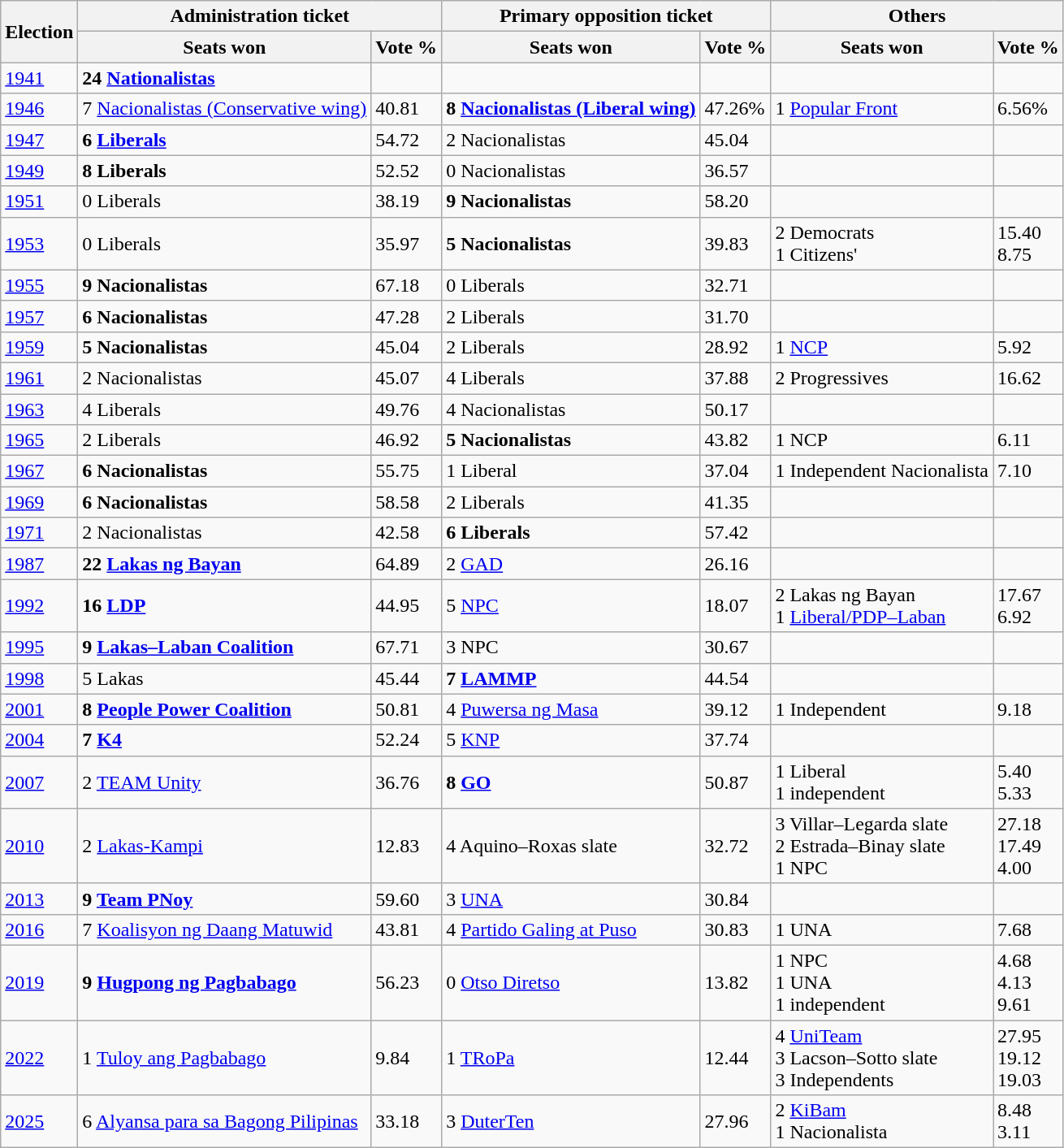<table class="wikitable" style="vertical-align:top">
<tr>
<th rowspan="2">Election</th>
<th colspan="2">Administration ticket</th>
<th colspan="2">Primary opposition ticket</th>
<th colspan="2">Others</th>
</tr>
<tr>
<th>Seats won</th>
<th>Vote %</th>
<th>Seats won</th>
<th>Vote %</th>
<th>Seats won</th>
<th>Vote %</th>
</tr>
<tr>
<td style="text-align:left"><a href='#'>1941</a></td>
<td><strong>24 <a href='#'>Nationalistas</a></strong></td>
<td></td>
<td></td>
<td></td>
<td></td>
<td></td>
</tr>
<tr>
<td style="text-align:left"><a href='#'>1946</a></td>
<td>7 <a href='#'> Nacionalistas (Conservative wing)</a></td>
<td>40.81</td>
<td><strong>8 <a href='#'> Nacionalistas (Liberal wing)</a></strong></td>
<td>47.26%</td>
<td>1 <a href='#'>Popular Front</a></td>
<td>6.56%</td>
</tr>
<tr>
<td style="text-align:left"><a href='#'>1947</a></td>
<td><strong>6 <a href='#'>Liberals</a></strong></td>
<td>54.72</td>
<td>2 Nacionalistas</td>
<td>45.04</td>
<td></td>
<td></td>
</tr>
<tr>
<td style="text-align:left"><a href='#'>1949</a></td>
<td><strong>8 Liberals</strong></td>
<td>52.52</td>
<td>0 Nacionalistas</td>
<td>36.57</td>
<td></td>
<td></td>
</tr>
<tr>
<td style="text-align:left"><a href='#'>1951</a></td>
<td>0 Liberals</td>
<td>38.19</td>
<td><strong>9 Nacionalistas</strong></td>
<td>58.20</td>
<td></td>
<td></td>
</tr>
<tr>
<td style="text-align:left"><a href='#'>1953</a></td>
<td>0 Liberals</td>
<td>35.97</td>
<td><strong>5 Nacionalistas</strong></td>
<td>39.83</td>
<td>2 Democrats<br>1 Citizens'</td>
<td>15.40<br>8.75</td>
</tr>
<tr>
<td style="text-align:left"><a href='#'>1955</a></td>
<td><strong>9 Nacionalistas</strong></td>
<td>67.18</td>
<td>0 Liberals</td>
<td>32.71</td>
<td></td>
<td></td>
</tr>
<tr>
<td style="text-align:left"><a href='#'>1957</a></td>
<td><strong>6 Nacionalistas</strong></td>
<td>47.28</td>
<td>2 Liberals</td>
<td>31.70</td>
<td></td>
<td></td>
</tr>
<tr>
<td style="text-align:left"><a href='#'>1959</a></td>
<td><strong>5 Nacionalistas</strong></td>
<td>45.04</td>
<td>2 Liberals</td>
<td>28.92</td>
<td>1 <a href='#'>NCP</a></td>
<td>5.92</td>
</tr>
<tr>
<td style="text-align:left"><a href='#'>1961</a></td>
<td>2 Nacionalistas</td>
<td>45.07</td>
<td>4 Liberals</td>
<td>37.88</td>
<td>2 Progressives</td>
<td>16.62</td>
</tr>
<tr>
<td style="text-align:left"><a href='#'>1963</a></td>
<td>4 Liberals</td>
<td>49.76</td>
<td>4 Nacionalistas</td>
<td>50.17</td>
<td></td>
<td></td>
</tr>
<tr>
<td style="text-align:left"><a href='#'>1965</a></td>
<td>2 Liberals</td>
<td>46.92</td>
<td><strong>5 Nacionalistas</strong></td>
<td>43.82</td>
<td>1 NCP</td>
<td>6.11</td>
</tr>
<tr>
<td style="text-align:left"><a href='#'>1967</a></td>
<td><strong>6 Nacionalistas</strong></td>
<td>55.75</td>
<td>1 Liberal</td>
<td>37.04</td>
<td>1 Independent Nacionalista</td>
<td>7.10</td>
</tr>
<tr>
<td style="text-align:left"><a href='#'>1969</a></td>
<td><strong>6 Nacionalistas</strong></td>
<td>58.58</td>
<td>2 Liberals</td>
<td>41.35</td>
<td></td>
<td></td>
</tr>
<tr>
<td style="text-align:left"><a href='#'>1971</a></td>
<td>2 Nacionalistas</td>
<td>42.58</td>
<td><strong>6 Liberals</strong></td>
<td>57.42</td>
<td></td>
<td></td>
</tr>
<tr>
<td style="text-align:left"><a href='#'>1987</a></td>
<td><strong>22 <a href='#'>Lakas ng Bayan</a></strong></td>
<td>64.89</td>
<td>2 <a href='#'>GAD</a></td>
<td>26.16</td>
<td></td>
<td></td>
</tr>
<tr>
<td style="text-align:left"><a href='#'>1992</a></td>
<td><strong>16 <a href='#'>LDP</a></strong></td>
<td>44.95</td>
<td>5 <a href='#'>NPC</a></td>
<td>18.07</td>
<td>2 Lakas ng Bayan<br>1 <a href='#'>Liberal/PDP–Laban</a></td>
<td>17.67<br>6.92</td>
</tr>
<tr>
<td style="text-align:left"><a href='#'>1995</a></td>
<td><strong>9 <a href='#'>Lakas–Laban Coalition</a></strong></td>
<td>67.71</td>
<td>3 NPC</td>
<td>30.67</td>
<td></td>
<td></td>
</tr>
<tr>
<td style="text-align:left"><a href='#'>1998</a></td>
<td>5 Lakas</td>
<td>45.44</td>
<td><strong>7 <a href='#'>LAMMP</a></strong></td>
<td>44.54</td>
<td></td>
<td></td>
</tr>
<tr>
<td style="text-align:left"><a href='#'>2001</a></td>
<td><strong>8 <a href='#'>People Power Coalition</a></strong></td>
<td>50.81</td>
<td>4 <a href='#'>Puwersa ng Masa</a></td>
<td>39.12</td>
<td>1 Independent</td>
<td>9.18</td>
</tr>
<tr>
<td style="text-align:left"><a href='#'>2004</a></td>
<td><strong>7 <a href='#'>K4</a></strong></td>
<td>52.24</td>
<td>5 <a href='#'>KNP</a></td>
<td>37.74</td>
<td></td>
<td></td>
</tr>
<tr>
<td style="text-align:left"><a href='#'>2007</a></td>
<td>2 <a href='#'>TEAM Unity</a></td>
<td>36.76</td>
<td><strong>8 <a href='#'>GO</a></strong></td>
<td>50.87</td>
<td>1 Liberal<br>1 independent</td>
<td>5.40<br>5.33</td>
</tr>
<tr>
<td style="text-align:left"><a href='#'>2010</a></td>
<td>2 <a href='#'>Lakas-Kampi</a></td>
<td>12.83</td>
<td>4 Aquino–Roxas slate</td>
<td>32.72</td>
<td>3 Villar–Legarda slate<br>2 Estrada–Binay slate<br>1 NPC</td>
<td>27.18<br>17.49<br>4.00</td>
</tr>
<tr>
<td style="text-align:left"><a href='#'>2013</a></td>
<td><strong>9 <a href='#'>Team PNoy</a></strong></td>
<td>59.60</td>
<td>3 <a href='#'>UNA</a></td>
<td>30.84</td>
<td></td>
<td></td>
</tr>
<tr>
<td style="text-align:left"><a href='#'>2016</a></td>
<td>7 <a href='#'>Koalisyon ng Daang Matuwid</a></td>
<td>43.81</td>
<td>4 <a href='#'>Partido Galing at Puso</a></td>
<td>30.83</td>
<td>1 UNA</td>
<td>7.68</td>
</tr>
<tr>
<td style="text-align:left"><a href='#'>2019</a></td>
<td><strong>9 <a href='#'>Hugpong ng Pagbabago</a></strong></td>
<td>56.23</td>
<td>0 <a href='#'>Otso Diretso</a></td>
<td>13.82</td>
<td>1 NPC<br>1 UNA<br>1 independent</td>
<td>4.68<br>4.13<br>9.61</td>
</tr>
<tr>
<td><a href='#'>2022</a></td>
<td>1 <a href='#'>Tuloy ang Pagbabago</a></td>
<td>9.84</td>
<td>1 <a href='#'>TRoPa</a></td>
<td>12.44</td>
<td>4 <a href='#'>UniTeam</a><br>3 Lacson–Sotto slate<br>3 Independents</td>
<td>27.95<br>19.12<br>19.03</td>
</tr>
<tr>
<td><a href='#'>2025</a></td>
<td>6 <a href='#'>Alyansa para sa Bagong Pilipinas</a></td>
<td>33.18</td>
<td>3 <a href='#'>DuterTen</a></td>
<td>27.96</td>
<td>2 <a href='#'>KiBam</a><br>1 Nacionalista</td>
<td>8.48<br>3.11</td>
</tr>
</table>
